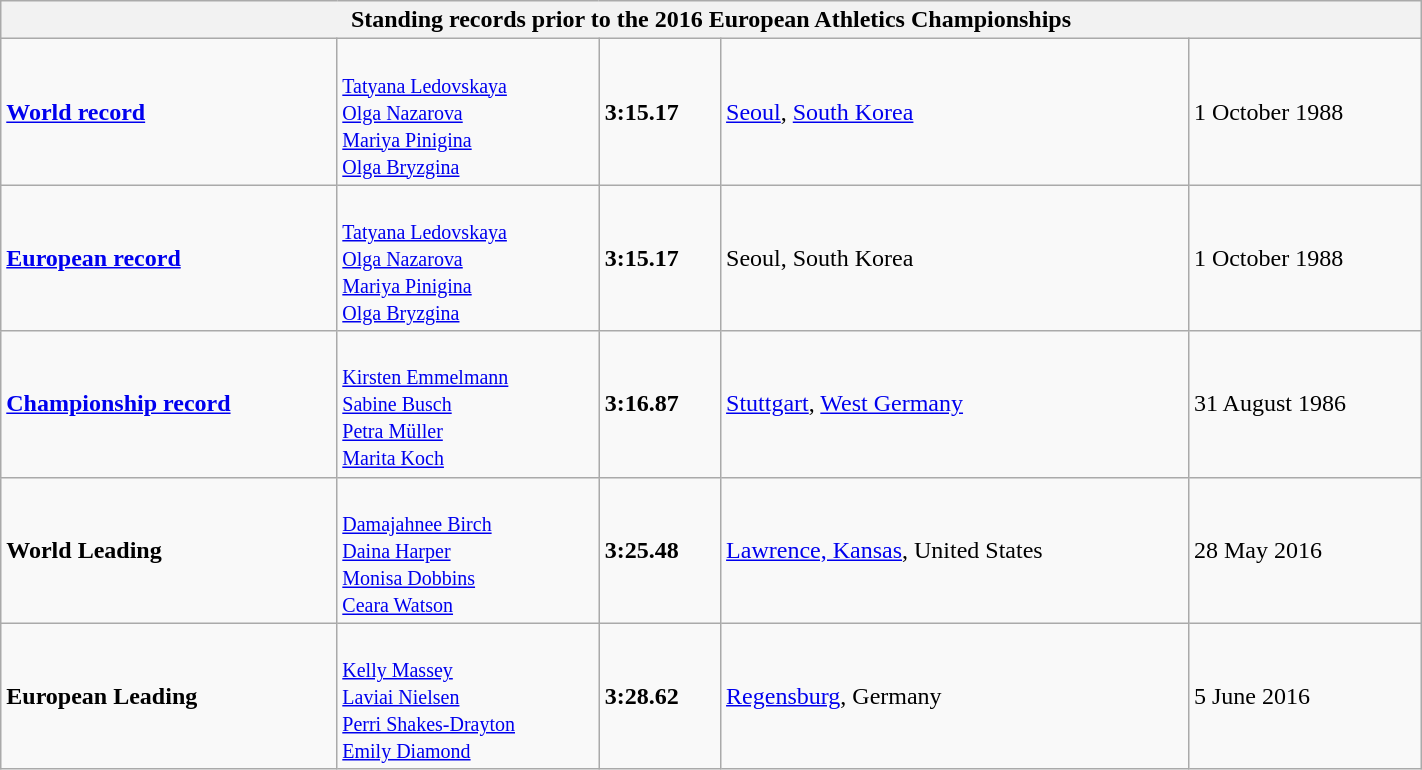<table class="wikitable" width=75%>
<tr>
<th colspan="5">Standing records prior to the 2016 European Athletics Championships</th>
</tr>
<tr>
<td><strong><a href='#'>World record</a></strong></td>
<td><br><small><a href='#'>Tatyana Ledovskaya</a><br><a href='#'>Olga Nazarova</a><br><a href='#'>Mariya Pinigina</a><br><a href='#'>Olga Bryzgina</a></small></td>
<td><strong>3:15.17</strong></td>
<td><a href='#'>Seoul</a>, <a href='#'>South Korea</a></td>
<td>1 October 1988</td>
</tr>
<tr>
<td><strong><a href='#'>European record</a></strong></td>
<td><br><small><a href='#'>Tatyana Ledovskaya</a><br><a href='#'>Olga Nazarova</a><br><a href='#'>Mariya Pinigina</a><br><a href='#'>Olga Bryzgina</a></small></td>
<td><strong>3:15.17</strong></td>
<td>Seoul, South Korea</td>
<td>1 October 1988</td>
</tr>
<tr>
<td><strong><a href='#'>Championship record</a></strong></td>
<td><br><small><a href='#'>Kirsten Emmelmann</a><br><a href='#'>Sabine Busch</a><br><a href='#'>Petra Müller</a><br><a href='#'>Marita Koch</a></small></td>
<td><strong>3:16.87</strong></td>
<td><a href='#'>Stuttgart</a>, <a href='#'>West Germany</a></td>
<td>31 August 1986</td>
</tr>
<tr>
<td><strong>World Leading</strong></td>
<td><br><small><a href='#'>Damajahnee Birch</a><br><a href='#'>Daina Harper</a><br><a href='#'>Monisa Dobbins</a><br><a href='#'>Ceara Watson</a></small></td>
<td><strong>3:25.48</strong></td>
<td><a href='#'>Lawrence, Kansas</a>, United States</td>
<td>28 May 2016</td>
</tr>
<tr>
<td><strong>European Leading</strong></td>
<td><br><small><a href='#'>Kelly Massey</a><br><a href='#'>Laviai Nielsen</a><br><a href='#'>Perri Shakes-Drayton</a><br><a href='#'>Emily Diamond</a></small></td>
<td><strong>3:28.62</strong></td>
<td><a href='#'>Regensburg</a>, Germany</td>
<td>5 June 2016</td>
</tr>
</table>
